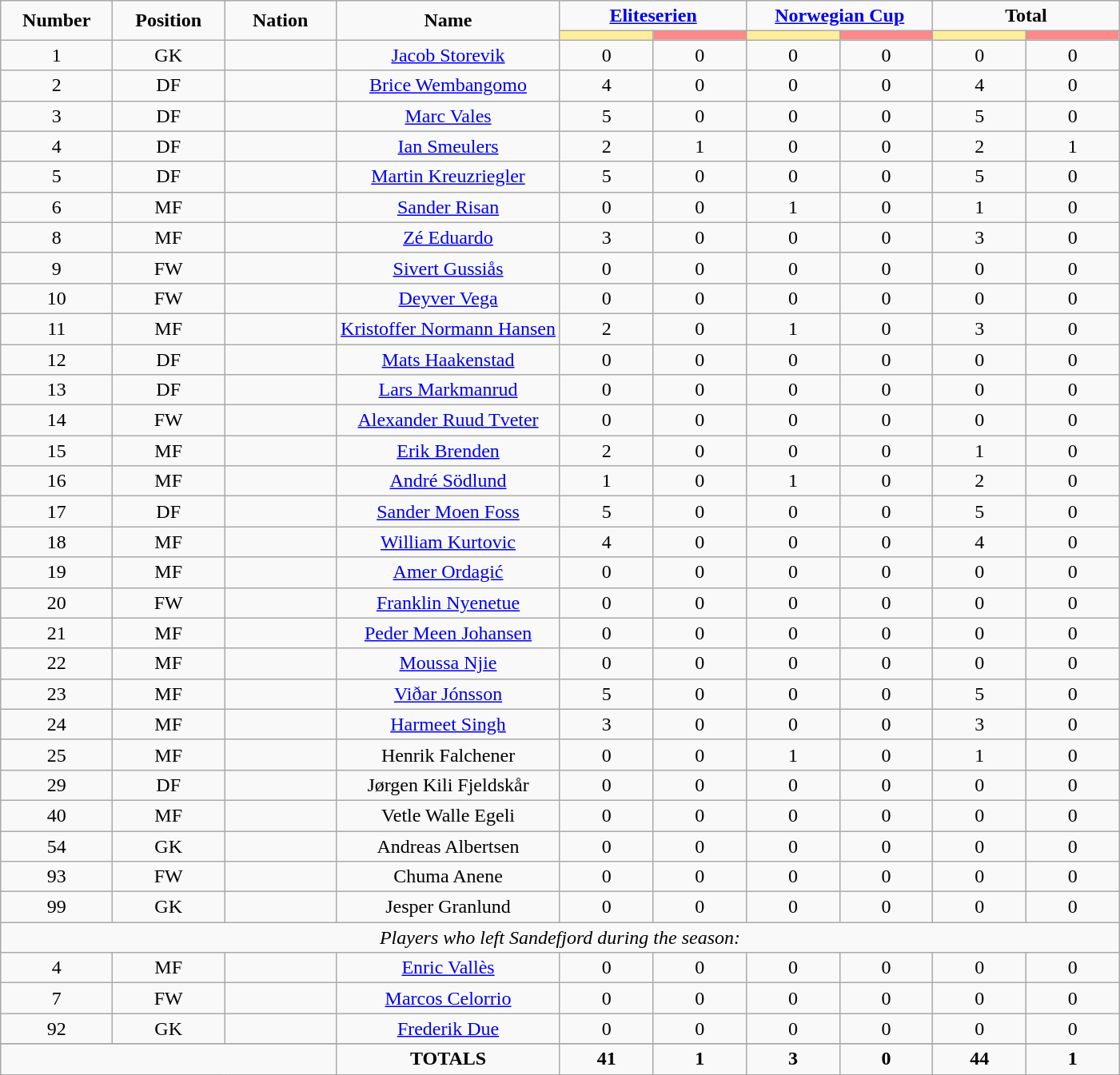<table class="wikitable" style="font-size: 100%; text-align: center;">
<tr>
<td rowspan="2" width="10%" align="center"><strong>Number</strong></td>
<td rowspan="2" width="10%" align="center"><strong>Position</strong></td>
<td rowspan="2" width="10%" align="center"><strong>Nation</strong></td>
<td rowspan="2" width="20%" align="center"><strong>Name</strong></td>
<td colspan="2" align="center"><strong><a href='#'>Eliteserien</a></strong></td>
<td colspan="2" align="center"><strong><a href='#'>Norwegian Cup</a></strong></td>
<td colspan="2" align="center"><strong>Total</strong></td>
</tr>
<tr>
<th width=60 style="background: #FFEE99"></th>
<th width=60 style="background: #FF8888"></th>
<th width=60 style="background: #FFEE99"></th>
<th width=60 style="background: #FF8888"></th>
<th width=60 style="background: #FFEE99"></th>
<th width=60 style="background: #FF8888"></th>
</tr>
<tr>
<td>1</td>
<td>GK</td>
<td></td>
<td><a href='#'>Jacob Storevik</a></td>
<td>0</td>
<td>0</td>
<td>0</td>
<td>0</td>
<td>0</td>
<td>0</td>
</tr>
<tr>
<td>2</td>
<td>DF</td>
<td></td>
<td><a href='#'>Brice Wembangomo</a></td>
<td>4</td>
<td>0</td>
<td>0</td>
<td>0</td>
<td>4</td>
<td>0</td>
</tr>
<tr>
<td>3</td>
<td>DF</td>
<td></td>
<td><a href='#'>Marc Vales</a></td>
<td>5</td>
<td>0</td>
<td>0</td>
<td>0</td>
<td>5</td>
<td>0</td>
</tr>
<tr>
<td>4</td>
<td>DF</td>
<td></td>
<td><a href='#'>Ian Smeulers</a></td>
<td>2</td>
<td>1</td>
<td>0</td>
<td>0</td>
<td>2</td>
<td>1</td>
</tr>
<tr>
<td>5</td>
<td>DF</td>
<td></td>
<td><a href='#'>Martin Kreuzriegler</a></td>
<td>5</td>
<td>0</td>
<td>0</td>
<td>0</td>
<td>5</td>
<td>0</td>
</tr>
<tr>
<td>6</td>
<td>MF</td>
<td></td>
<td><a href='#'>Sander Risan</a></td>
<td>0</td>
<td>0</td>
<td>1</td>
<td>0</td>
<td>1</td>
<td>0</td>
</tr>
<tr>
<td>8</td>
<td>MF</td>
<td></td>
<td><a href='#'>Zé Eduardo</a></td>
<td>3</td>
<td>0</td>
<td>0</td>
<td>0</td>
<td>3</td>
<td>0</td>
</tr>
<tr>
<td>9</td>
<td>FW</td>
<td></td>
<td><a href='#'>Sivert Gussiås</a></td>
<td>0</td>
<td>0</td>
<td>0</td>
<td>0</td>
<td>0</td>
<td>0</td>
</tr>
<tr>
<td>10</td>
<td>FW</td>
<td></td>
<td><a href='#'>Deyver Vega</a></td>
<td>0</td>
<td>0</td>
<td>0</td>
<td>0</td>
<td>0</td>
<td>0</td>
</tr>
<tr>
<td>11</td>
<td>MF</td>
<td></td>
<td><a href='#'>Kristoffer Normann Hansen</a></td>
<td>2</td>
<td>0</td>
<td>1</td>
<td>0</td>
<td>3</td>
<td>0</td>
</tr>
<tr>
<td>12</td>
<td>DF</td>
<td></td>
<td><a href='#'>Mats Haakenstad</a></td>
<td>0</td>
<td>0</td>
<td>0</td>
<td>0</td>
<td>0</td>
<td>0</td>
</tr>
<tr>
<td>13</td>
<td>DF</td>
<td></td>
<td><a href='#'>Lars Markmanrud</a></td>
<td>0</td>
<td>0</td>
<td>0</td>
<td>0</td>
<td>0</td>
<td>0</td>
</tr>
<tr>
<td>14</td>
<td>FW</td>
<td></td>
<td><a href='#'>Alexander Ruud Tveter</a></td>
<td>0</td>
<td>0</td>
<td>0</td>
<td>0</td>
<td>0</td>
<td>0</td>
</tr>
<tr>
<td>15</td>
<td>MF</td>
<td></td>
<td><a href='#'>Erik Brenden</a></td>
<td>2</td>
<td>0</td>
<td>0</td>
<td>0</td>
<td>1</td>
<td>0</td>
</tr>
<tr>
<td>16</td>
<td>MF</td>
<td></td>
<td><a href='#'>André Södlund</a></td>
<td>1</td>
<td>0</td>
<td>1</td>
<td>0</td>
<td>2</td>
<td>0</td>
</tr>
<tr>
<td>17</td>
<td>DF</td>
<td></td>
<td><a href='#'>Sander Moen Foss</a></td>
<td>5</td>
<td>0</td>
<td>0</td>
<td>0</td>
<td>5</td>
<td>0</td>
</tr>
<tr>
<td>18</td>
<td>MF</td>
<td></td>
<td><a href='#'>William Kurtovic</a></td>
<td>4</td>
<td>0</td>
<td>0</td>
<td>0</td>
<td>4</td>
<td>0</td>
</tr>
<tr>
<td>19</td>
<td>MF</td>
<td></td>
<td><a href='#'>Amer Ordagić</a></td>
<td>0</td>
<td>0</td>
<td>0</td>
<td>0</td>
<td>0</td>
<td>0</td>
</tr>
<tr>
<td>20</td>
<td>FW</td>
<td></td>
<td><a href='#'>Franklin Nyenetue</a></td>
<td>0</td>
<td>0</td>
<td>0</td>
<td>0</td>
<td>0</td>
<td>0</td>
</tr>
<tr>
<td>21</td>
<td>MF</td>
<td></td>
<td><a href='#'>Peder Meen Johansen</a></td>
<td>0</td>
<td>0</td>
<td>0</td>
<td>0</td>
<td>0</td>
<td>0</td>
</tr>
<tr>
<td>22</td>
<td>MF</td>
<td></td>
<td><a href='#'>Moussa Njie</a></td>
<td>0</td>
<td>0</td>
<td>0</td>
<td>0</td>
<td>0</td>
<td>0</td>
</tr>
<tr>
<td>23</td>
<td>MF</td>
<td></td>
<td><a href='#'>Viðar Jónsson</a></td>
<td>5</td>
<td>0</td>
<td>0</td>
<td>0</td>
<td>5</td>
<td>0</td>
</tr>
<tr>
<td>24</td>
<td>MF</td>
<td></td>
<td><a href='#'>Harmeet Singh</a></td>
<td>3</td>
<td>0</td>
<td>0</td>
<td>0</td>
<td>3</td>
<td>0</td>
</tr>
<tr>
<td>25</td>
<td>MF</td>
<td></td>
<td>Henrik Falchener</td>
<td>0</td>
<td>0</td>
<td>1</td>
<td>0</td>
<td>1</td>
<td>0</td>
</tr>
<tr>
<td>29</td>
<td>DF</td>
<td></td>
<td>Jørgen Kili Fjeldskår</td>
<td>0</td>
<td>0</td>
<td>0</td>
<td>0</td>
<td>0</td>
<td>0</td>
</tr>
<tr>
<td>40</td>
<td>MF</td>
<td></td>
<td>Vetle Walle Egeli</td>
<td>0</td>
<td>0</td>
<td>0</td>
<td>0</td>
<td>0</td>
<td>0</td>
</tr>
<tr>
<td>54</td>
<td>GK</td>
<td></td>
<td>Andreas Albertsen</td>
<td>0</td>
<td>0</td>
<td>0</td>
<td>0</td>
<td>0</td>
<td>0</td>
</tr>
<tr>
<td>93</td>
<td>FW</td>
<td></td>
<td>Chuma Anene</td>
<td>0</td>
<td>0</td>
<td>0</td>
<td>0</td>
<td>0</td>
<td>0</td>
</tr>
<tr>
<td>99</td>
<td>GK</td>
<td></td>
<td>Jesper Granlund</td>
<td>0</td>
<td>0</td>
<td>0</td>
<td>0</td>
<td>0</td>
<td>0</td>
</tr>
<tr>
<td colspan="14"><em>Players who left Sandefjord during the season:</em></td>
</tr>
<tr>
<td>4</td>
<td>MF</td>
<td></td>
<td><a href='#'>Enric Vallès</a></td>
<td>0</td>
<td>0</td>
<td>0</td>
<td>0</td>
<td>0</td>
<td>0</td>
</tr>
<tr>
<td>7</td>
<td>FW</td>
<td></td>
<td><a href='#'>Marcos Celorrio</a></td>
<td>0</td>
<td>0</td>
<td>0</td>
<td>0</td>
<td>0</td>
<td>0</td>
</tr>
<tr>
<td>92</td>
<td>GK</td>
<td></td>
<td><a href='#'>Frederik Due</a></td>
<td>0</td>
<td>0</td>
<td>0</td>
<td>0</td>
<td>0</td>
<td>0</td>
</tr>
<tr>
</tr>
<tr || MF ||>
</tr>
<tr>
<td colspan="3"></td>
<td><strong>TOTALS</strong></td>
<td><strong>41</strong></td>
<td><strong>1</strong></td>
<td><strong>3</strong></td>
<td><strong>0</strong></td>
<td><strong>44</strong></td>
<td><strong>1</strong></td>
</tr>
</table>
